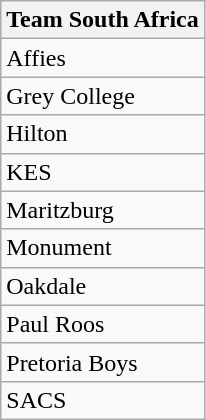<table class="wikitable">
<tr>
<th>Team South Africa </th>
</tr>
<tr>
<td>Affies</td>
</tr>
<tr>
<td>Grey College</td>
</tr>
<tr>
<td>Hilton</td>
</tr>
<tr>
<td>KES</td>
</tr>
<tr>
<td>Maritzburg</td>
</tr>
<tr>
<td>Monument</td>
</tr>
<tr>
<td>Oakdale</td>
</tr>
<tr>
<td>Paul Roos</td>
</tr>
<tr>
<td>Pretoria Boys</td>
</tr>
<tr>
<td>SACS</td>
</tr>
</table>
